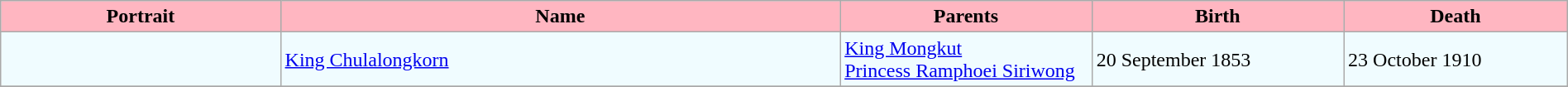<table width=100% class="wikitable">
<tr>
<th style="background-color:#FFB6C1" width=10%>Portrait</th>
<th style="background-color:#FFB6C1" width=20%>Name</th>
<th style="background-color:#FFB6C1" width=9%>Parents</th>
<th style="background-color:#FFB6C1" width=9%>Birth</th>
<th style="background-color:#FFB6C1" width=8%>Death</th>
</tr>
<tr bgcolor=f0fcff>
<td align="center"></td>
<td><a href='#'>King Chulalongkorn</a><br></td>
<td><a href='#'>King Mongkut</a><br><a href='#'>Princess Ramphoei Siriwong</a></td>
<td>20 September 1853</td>
<td>23 October 1910</td>
</tr>
<tr>
</tr>
</table>
